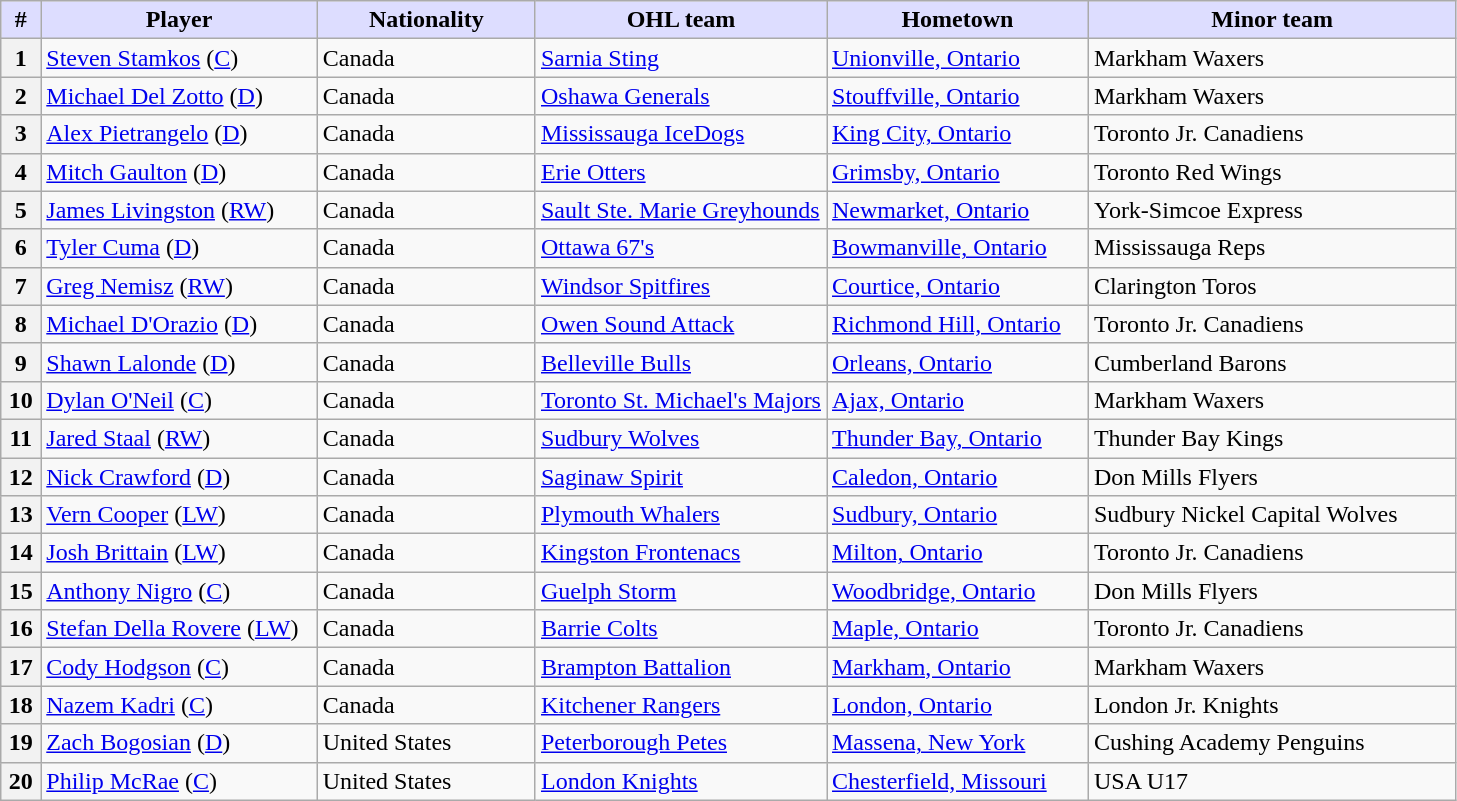<table class="wikitable">
<tr>
<th style="background:#ddf; width:2.75%;">#</th>
<th style="background:#ddf; width:19.0%;">Player</th>
<th style="background:#ddf; width:15.0%;">Nationality</th>
<th style="background:#ddf; width:20.0%;">OHL team</th>
<th style="background:#ddf; width:18.0%;">Hometown</th>
<th style="background:#ddf; width:100.0%;">Minor team</th>
</tr>
<tr>
<th>1</th>
<td><a href='#'>Steven Stamkos</a> (<a href='#'>C</a>)</td>
<td> Canada</td>
<td><a href='#'>Sarnia Sting</a></td>
<td><a href='#'>Unionville, Ontario</a></td>
<td>Markham Waxers</td>
</tr>
<tr>
<th>2</th>
<td><a href='#'>Michael Del Zotto</a> (<a href='#'>D</a>)</td>
<td> Canada</td>
<td><a href='#'>Oshawa Generals</a></td>
<td><a href='#'>Stouffville, Ontario</a></td>
<td>Markham Waxers</td>
</tr>
<tr>
<th>3</th>
<td><a href='#'>Alex Pietrangelo</a> (<a href='#'>D</a>)</td>
<td> Canada</td>
<td><a href='#'>Mississauga IceDogs</a></td>
<td><a href='#'>King City, Ontario</a></td>
<td>Toronto Jr. Canadiens</td>
</tr>
<tr>
<th>4</th>
<td><a href='#'>Mitch Gaulton</a> (<a href='#'>D</a>)</td>
<td> Canada</td>
<td><a href='#'>Erie Otters</a></td>
<td><a href='#'>Grimsby, Ontario</a></td>
<td>Toronto Red Wings</td>
</tr>
<tr>
<th>5</th>
<td><a href='#'>James Livingston</a> (<a href='#'>RW</a>)</td>
<td> Canada</td>
<td><a href='#'>Sault Ste. Marie Greyhounds</a></td>
<td><a href='#'>Newmarket, Ontario</a></td>
<td>York-Simcoe Express</td>
</tr>
<tr>
<th>6</th>
<td><a href='#'>Tyler Cuma</a> (<a href='#'>D</a>)</td>
<td> Canada</td>
<td><a href='#'>Ottawa 67's</a></td>
<td><a href='#'>Bowmanville, Ontario</a></td>
<td>Mississauga Reps</td>
</tr>
<tr>
<th>7</th>
<td><a href='#'>Greg Nemisz</a> (<a href='#'>RW</a>)</td>
<td> Canada</td>
<td><a href='#'>Windsor Spitfires</a></td>
<td><a href='#'>Courtice, Ontario</a></td>
<td>Clarington Toros</td>
</tr>
<tr>
<th>8</th>
<td><a href='#'>Michael D'Orazio</a> (<a href='#'>D</a>)</td>
<td> Canada</td>
<td><a href='#'>Owen Sound Attack</a></td>
<td><a href='#'>Richmond Hill, Ontario</a></td>
<td>Toronto Jr. Canadiens</td>
</tr>
<tr>
<th>9</th>
<td><a href='#'>Shawn Lalonde</a> (<a href='#'>D</a>)</td>
<td> Canada</td>
<td><a href='#'>Belleville Bulls</a></td>
<td><a href='#'>Orleans, Ontario</a></td>
<td>Cumberland Barons</td>
</tr>
<tr>
<th>10</th>
<td><a href='#'>Dylan O'Neil</a> (<a href='#'>C</a>)</td>
<td> Canada</td>
<td><a href='#'>Toronto St. Michael's Majors</a></td>
<td><a href='#'>Ajax, Ontario</a></td>
<td>Markham Waxers</td>
</tr>
<tr>
<th>11</th>
<td><a href='#'>Jared Staal</a> (<a href='#'>RW</a>)</td>
<td> Canada</td>
<td><a href='#'>Sudbury Wolves</a></td>
<td><a href='#'>Thunder Bay, Ontario</a></td>
<td>Thunder Bay Kings</td>
</tr>
<tr>
<th>12</th>
<td><a href='#'>Nick Crawford</a> (<a href='#'>D</a>)</td>
<td> Canada</td>
<td><a href='#'>Saginaw Spirit</a></td>
<td><a href='#'>Caledon, Ontario</a></td>
<td>Don Mills Flyers</td>
</tr>
<tr>
<th>13</th>
<td><a href='#'>Vern Cooper</a> (<a href='#'>LW</a>)</td>
<td> Canada</td>
<td><a href='#'>Plymouth Whalers</a></td>
<td><a href='#'>Sudbury, Ontario</a></td>
<td>Sudbury Nickel Capital Wolves</td>
</tr>
<tr>
<th>14</th>
<td><a href='#'>Josh Brittain</a> (<a href='#'>LW</a>)</td>
<td> Canada</td>
<td><a href='#'>Kingston Frontenacs</a></td>
<td><a href='#'>Milton, Ontario</a></td>
<td>Toronto Jr. Canadiens</td>
</tr>
<tr>
<th>15</th>
<td><a href='#'>Anthony Nigro</a> (<a href='#'>C</a>)</td>
<td> Canada</td>
<td><a href='#'>Guelph Storm</a></td>
<td><a href='#'>Woodbridge, Ontario</a></td>
<td>Don Mills Flyers</td>
</tr>
<tr>
<th>16</th>
<td><a href='#'>Stefan Della Rovere</a> (<a href='#'>LW</a>)</td>
<td> Canada</td>
<td><a href='#'>Barrie Colts</a></td>
<td><a href='#'>Maple, Ontario</a></td>
<td>Toronto Jr. Canadiens</td>
</tr>
<tr>
<th>17</th>
<td><a href='#'>Cody Hodgson</a> (<a href='#'>C</a>)</td>
<td> Canada</td>
<td><a href='#'>Brampton Battalion</a></td>
<td><a href='#'>Markham, Ontario</a></td>
<td>Markham Waxers</td>
</tr>
<tr>
<th>18</th>
<td><a href='#'>Nazem Kadri</a> (<a href='#'>C</a>)</td>
<td> Canada</td>
<td><a href='#'>Kitchener Rangers</a></td>
<td><a href='#'>London, Ontario</a></td>
<td>London Jr. Knights</td>
</tr>
<tr>
<th>19</th>
<td><a href='#'>Zach Bogosian</a> (<a href='#'>D</a>)</td>
<td> United States</td>
<td><a href='#'>Peterborough Petes</a></td>
<td><a href='#'>Massena, New York</a></td>
<td>Cushing Academy Penguins</td>
</tr>
<tr>
<th>20</th>
<td><a href='#'>Philip McRae</a> (<a href='#'>C</a>)</td>
<td> United States</td>
<td><a href='#'>London Knights</a></td>
<td><a href='#'>Chesterfield, Missouri</a></td>
<td>USA U17</td>
</tr>
</table>
